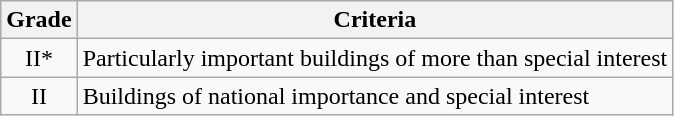<table class="wikitable">
<tr>
<th>Grade</th>
<th>Criteria</th>
</tr>
<tr>
<td align="center" >II*</td>
<td>Particularly important buildings of more than special interest</td>
</tr>
<tr>
<td align="center" >II</td>
<td>Buildings of national importance and special interest</td>
</tr>
</table>
